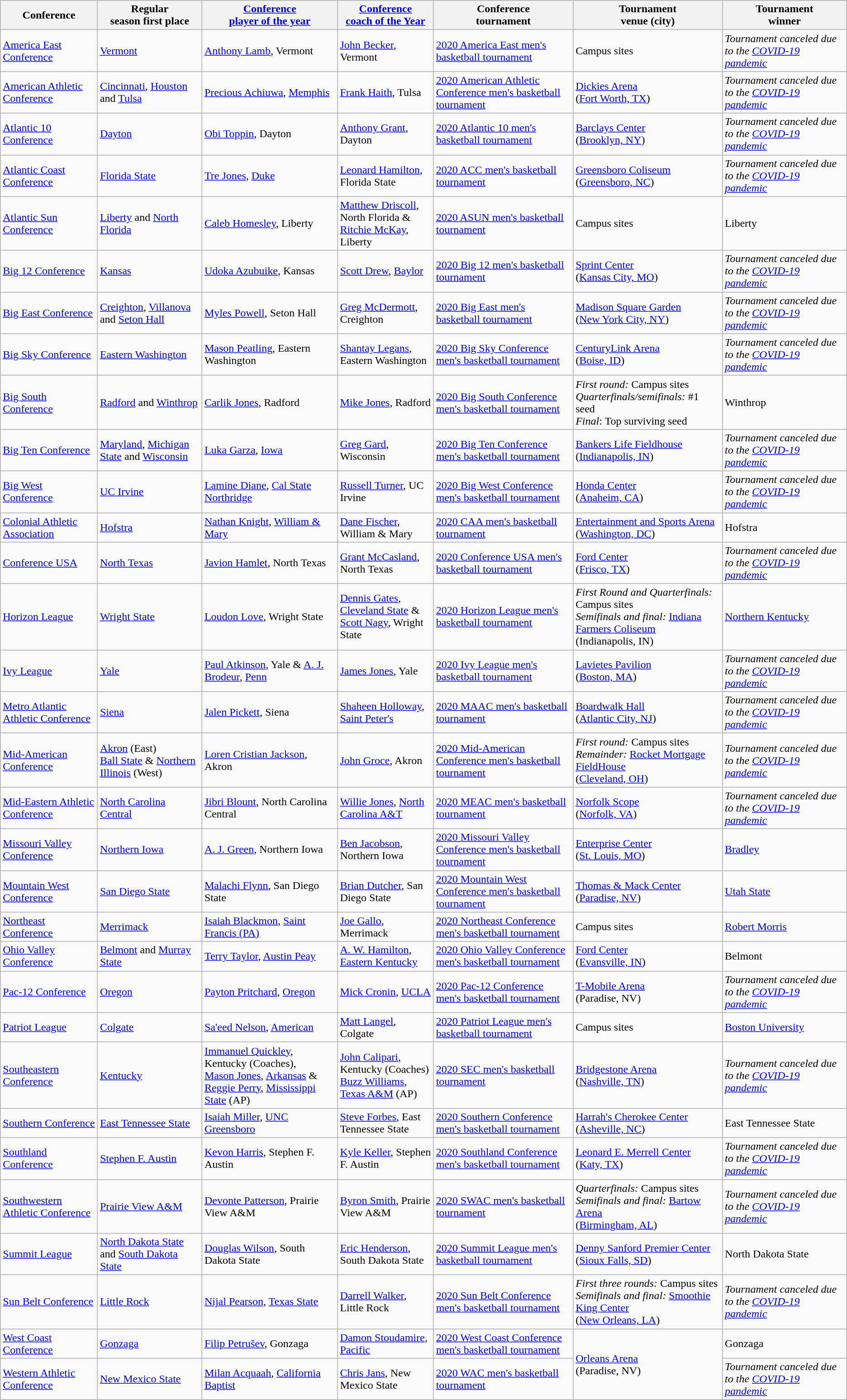<table class="wikitable">
<tr>
<th>Conference</th>
<th>Regular <br> season first place</th>
<th><a href='#'>Conference <br> player of the year</a></th>
<th><a href='#'>Conference <br> coach of the Year</a></th>
<th>Conference <br> tournament</th>
<th>Tournament <br> venue (city)</th>
<th>Tournament <br> winner</th>
</tr>
<tr>
<td><a href='#'>America East Conference</a></td>
<td><a href='#'>Vermont</a></td>
<td><a href='#'>Anthony Lamb</a>, Vermont</td>
<td><a href='#'>John Becker</a>, Vermont</td>
<td><a href='#'>2020 America East men's basketball tournament</a></td>
<td>Campus sites</td>
<td><em>Tournament canceled due to the <a href='#'>COVID-19 pandemic</a></em></td>
</tr>
<tr>
<td><a href='#'>American Athletic Conference</a></td>
<td><a href='#'>Cincinnati</a>, <a href='#'>Houston</a> and <a href='#'>Tulsa</a></td>
<td><a href='#'>Precious Achiuwa</a>, <a href='#'>Memphis</a></td>
<td><a href='#'>Frank Haith</a>, Tulsa</td>
<td><a href='#'>2020 American Athletic Conference men's basketball tournament</a></td>
<td><a href='#'>Dickies Arena</a><br>(<a href='#'>Fort Worth, TX</a>)</td>
<td><em>Tournament canceled due to the <a href='#'>COVID-19 pandemic</a></em></td>
</tr>
<tr>
<td><a href='#'>Atlantic 10 Conference</a></td>
<td><a href='#'>Dayton</a></td>
<td><a href='#'>Obi Toppin</a>, Dayton</td>
<td><a href='#'>Anthony Grant</a>, Dayton</td>
<td><a href='#'>2020 Atlantic 10 men's basketball tournament</a></td>
<td><a href='#'>Barclays Center</a><br>(<a href='#'>Brooklyn, NY</a>)</td>
<td><em>Tournament canceled due to the <a href='#'>COVID-19 pandemic</a></em></td>
</tr>
<tr>
<td><a href='#'>Atlantic Coast Conference</a></td>
<td><a href='#'>Florida State</a></td>
<td><a href='#'>Tre Jones</a>, <a href='#'>Duke</a></td>
<td><a href='#'>Leonard Hamilton</a>, Florida State</td>
<td><a href='#'>2020 ACC men's basketball tournament</a></td>
<td><a href='#'>Greensboro Coliseum</a><br>(<a href='#'>Greensboro, NC</a>)</td>
<td><em>Tournament canceled due to the <a href='#'>COVID-19 pandemic</a></em></td>
</tr>
<tr>
<td><a href='#'>Atlantic Sun Conference</a></td>
<td><a href='#'>Liberty</a> and <a href='#'>North Florida</a></td>
<td><a href='#'>Caleb Homesley</a>, Liberty</td>
<td><a href='#'>Matthew Driscoll</a>, North Florida &<br><a href='#'>Ritchie McKay</a>, Liberty</td>
<td><a href='#'>2020 ASUN men's basketball tournament</a></td>
<td>Campus sites</td>
<td>Liberty</td>
</tr>
<tr>
<td><a href='#'>Big 12 Conference</a></td>
<td><a href='#'>Kansas</a></td>
<td><a href='#'>Udoka Azubuike</a>, Kansas</td>
<td><a href='#'>Scott Drew</a>, <a href='#'>Baylor</a></td>
<td><a href='#'>2020 Big 12 men's basketball tournament</a></td>
<td><a href='#'>Sprint Center</a><br>(<a href='#'>Kansas City, MO</a>)</td>
<td><em>Tournament canceled due to the <a href='#'>COVID-19 pandemic</a></em></td>
</tr>
<tr>
<td><a href='#'>Big East Conference</a></td>
<td><a href='#'>Creighton</a>, <a href='#'>Villanova</a> and <a href='#'>Seton Hall</a></td>
<td><a href='#'>Myles Powell</a>, Seton Hall</td>
<td><a href='#'>Greg McDermott</a>, Creighton</td>
<td><a href='#'>2020 Big East men's basketball tournament</a></td>
<td><a href='#'>Madison Square Garden</a><br>(<a href='#'>New York City, NY</a>)</td>
<td><em>Tournament canceled due to the <a href='#'>COVID-19 pandemic</a></em></td>
</tr>
<tr>
<td><a href='#'>Big Sky Conference</a></td>
<td><a href='#'>Eastern Washington</a></td>
<td><a href='#'>Mason Peatling</a>, Eastern Washington</td>
<td><a href='#'>Shantay Legans</a>, Eastern Washington</td>
<td><a href='#'>2020 Big Sky Conference men's basketball tournament</a></td>
<td><a href='#'>CenturyLink Arena</a><br>(<a href='#'>Boise, ID</a>)</td>
<td><em>Tournament canceled due to the <a href='#'>COVID-19 pandemic</a></em></td>
</tr>
<tr>
<td><a href='#'>Big South Conference</a></td>
<td><a href='#'>Radford</a> and <a href='#'>Winthrop</a></td>
<td><a href='#'>Carlik Jones</a>, Radford</td>
<td><a href='#'>Mike Jones</a>, Radford</td>
<td><a href='#'>2020 Big South Conference men's basketball tournament</a></td>
<td><em>First round:</em> Campus sites<br><em>Quarterfinals/semifinals:</em> #1 seed<br><em>Final</em>: Top surviving seed</td>
<td>Winthrop</td>
</tr>
<tr>
<td><a href='#'>Big Ten Conference</a></td>
<td><a href='#'>Maryland</a>, <a href='#'>Michigan State</a> and <a href='#'>Wisconsin</a></td>
<td><a href='#'>Luka Garza</a>, <a href='#'>Iowa</a></td>
<td><a href='#'>Greg Gard</a>, Wisconsin</td>
<td><a href='#'>2020 Big Ten Conference men's basketball tournament</a></td>
<td><a href='#'>Bankers Life Fieldhouse</a><br>(<a href='#'>Indianapolis, IN</a>)</td>
<td><em>Tournament canceled due to the <a href='#'>COVID-19 pandemic</a></em></td>
</tr>
<tr>
<td><a href='#'>Big West Conference</a></td>
<td><a href='#'>UC Irvine</a></td>
<td><a href='#'>Lamine Diane</a>, <a href='#'>Cal State Northridge</a></td>
<td><a href='#'>Russell Turner</a>, UC Irvine</td>
<td><a href='#'>2020 Big West Conference men's basketball tournament</a></td>
<td><a href='#'>Honda Center</a><br>(<a href='#'>Anaheim, CA</a>)</td>
<td><em>Tournament canceled due to the <a href='#'>COVID-19 pandemic</a></em></td>
</tr>
<tr>
<td><a href='#'>Colonial Athletic Association</a></td>
<td><a href='#'>Hofstra</a></td>
<td><a href='#'>Nathan Knight</a>, <a href='#'>William & Mary</a></td>
<td><a href='#'>Dane Fischer</a>, William & Mary</td>
<td><a href='#'>2020 CAA men's basketball tournament</a></td>
<td><a href='#'>Entertainment and Sports Arena</a><br>(<a href='#'>Washington, DC</a>)</td>
<td>Hofstra</td>
</tr>
<tr>
<td><a href='#'>Conference USA</a></td>
<td><a href='#'>North Texas</a></td>
<td><a href='#'>Javion Hamlet</a>, North Texas</td>
<td><a href='#'>Grant McCasland</a>, North Texas</td>
<td><a href='#'>2020 Conference USA men's basketball tournament</a></td>
<td><a href='#'>Ford Center</a><br>(<a href='#'>Frisco, TX</a>)</td>
<td><em>Tournament canceled due to the <a href='#'>COVID-19 pandemic</a></em></td>
</tr>
<tr>
<td><a href='#'>Horizon League</a></td>
<td><a href='#'>Wright State</a></td>
<td><a href='#'>Loudon Love</a>, Wright State</td>
<td><a href='#'>Dennis Gates</a>, <a href='#'>Cleveland State</a> &<br><a href='#'>Scott Nagy</a>, Wright State</td>
<td><a href='#'>2020 Horizon League men's basketball tournament</a></td>
<td><em>First Round and Quarterfinals:</em> Campus sites<br><em>Semifinals and final:</em> <a href='#'>Indiana Farmers Coliseum</a><br>(Indianapolis, IN)</td>
<td><a href='#'>Northern Kentucky</a></td>
</tr>
<tr>
<td><a href='#'>Ivy League</a></td>
<td><a href='#'>Yale</a></td>
<td><a href='#'>Paul Atkinson</a>, Yale & <a href='#'>A. J. Brodeur</a>, <a href='#'>Penn</a></td>
<td><a href='#'>James Jones</a>, Yale</td>
<td><a href='#'>2020 Ivy League men's basketball tournament</a></td>
<td><a href='#'>Lavietes Pavilion</a><br>(<a href='#'>Boston, MA</a>)</td>
<td><em>Tournament canceled due to the <a href='#'>COVID-19 pandemic</a></em></td>
</tr>
<tr>
<td><a href='#'>Metro Atlantic Athletic Conference</a></td>
<td><a href='#'>Siena</a></td>
<td><a href='#'>Jalen Pickett</a>, Siena</td>
<td><a href='#'>Shaheen Holloway</a>, <a href='#'>Saint Peter's</a></td>
<td><a href='#'>2020 MAAC men's basketball tournament</a></td>
<td><a href='#'>Boardwalk Hall</a><br>(<a href='#'>Atlantic City, NJ</a>)</td>
<td><em>Tournament canceled due to the <a href='#'>COVID-19 pandemic</a></em></td>
</tr>
<tr>
<td><a href='#'>Mid-American Conference</a></td>
<td><a href='#'>Akron</a> (East)<br> <a href='#'>Ball State</a> & <a href='#'>Northern Illinois</a> (West)</td>
<td><a href='#'>Loren Cristian Jackson</a>, Akron</td>
<td><a href='#'>John Groce</a>, Akron</td>
<td><a href='#'>2020 Mid-American Conference men's basketball tournament</a></td>
<td><em>First round:</em> Campus sites<br><em>Remainder:</em> <a href='#'>Rocket Mortgage FieldHouse</a><br>(<a href='#'>Cleveland, OH</a>)</td>
<td><em>Tournament canceled due to the <a href='#'>COVID-19 pandemic</a></em></td>
</tr>
<tr>
<td><a href='#'>Mid-Eastern Athletic Conference</a></td>
<td><a href='#'>North Carolina Central</a></td>
<td><a href='#'>Jibri Blount</a>, North Carolina Central</td>
<td><a href='#'>Willie Jones</a>, <a href='#'>North Carolina A&T</a></td>
<td><a href='#'>2020 MEAC men's basketball tournament</a></td>
<td><a href='#'>Norfolk Scope</a><br>(<a href='#'>Norfolk, VA</a>)</td>
<td><em>Tournament canceled due to the <a href='#'>COVID-19 pandemic</a></em></td>
</tr>
<tr>
<td><a href='#'>Missouri Valley Conference</a></td>
<td><a href='#'>Northern Iowa</a></td>
<td><a href='#'>A. J. Green</a>, Northern Iowa</td>
<td><a href='#'>Ben Jacobson</a>, Northern Iowa</td>
<td><a href='#'>2020 Missouri Valley Conference men's basketball tournament</a></td>
<td><a href='#'>Enterprise Center</a><br>(<a href='#'>St. Louis, MO</a>)</td>
<td><a href='#'>Bradley</a></td>
</tr>
<tr>
<td><a href='#'>Mountain West Conference</a></td>
<td><a href='#'>San Diego State</a></td>
<td><a href='#'>Malachi Flynn</a>, San Diego State</td>
<td><a href='#'>Brian Dutcher</a>, San Diego State</td>
<td><a href='#'>2020 Mountain West Conference men's basketball tournament</a></td>
<td><a href='#'>Thomas & Mack Center</a><br>(<a href='#'>Paradise, NV</a>)</td>
<td><a href='#'>Utah State</a></td>
</tr>
<tr>
<td><a href='#'>Northeast Conference</a></td>
<td><a href='#'>Merrimack</a></td>
<td><a href='#'>Isaiah Blackmon</a>, <a href='#'>Saint Francis (PA)</a></td>
<td><a href='#'>Joe Gallo</a>, Merrimack</td>
<td><a href='#'>2020 Northeast Conference men's basketball tournament</a></td>
<td>Campus sites</td>
<td><a href='#'>Robert Morris</a></td>
</tr>
<tr>
<td><a href='#'>Ohio Valley Conference</a></td>
<td><a href='#'>Belmont</a> and <a href='#'>Murray State</a></td>
<td><a href='#'>Terry Taylor</a>, <a href='#'>Austin Peay</a></td>
<td><a href='#'>A. W. Hamilton</a>, <a href='#'>Eastern Kentucky</a></td>
<td><a href='#'>2020 Ohio Valley Conference men's basketball tournament</a></td>
<td><a href='#'>Ford Center</a><br>(<a href='#'>Evansville, IN</a>)</td>
<td>Belmont</td>
</tr>
<tr>
<td><a href='#'>Pac-12 Conference</a></td>
<td><a href='#'>Oregon</a></td>
<td><a href='#'>Payton Pritchard</a>, <a href='#'>Oregon</a></td>
<td><a href='#'>Mick Cronin</a>, <a href='#'>UCLA</a></td>
<td><a href='#'>2020 Pac-12 Conference men's basketball tournament</a></td>
<td><a href='#'>T-Mobile Arena</a><br>(Paradise, NV)</td>
<td><em>Tournament canceled due to the <a href='#'>COVID-19 pandemic</a></em></td>
</tr>
<tr>
<td><a href='#'>Patriot League</a></td>
<td><a href='#'>Colgate</a></td>
<td><a href='#'>Sa'eed Nelson</a>, <a href='#'>American</a></td>
<td><a href='#'>Matt Langel</a>, Colgate</td>
<td><a href='#'>2020 Patriot League men's basketball tournament</a></td>
<td>Campus sites</td>
<td><a href='#'>Boston University</a></td>
</tr>
<tr>
<td><a href='#'>Southeastern Conference</a></td>
<td><a href='#'>Kentucky</a></td>
<td><a href='#'>Immanuel Quickley</a>, Kentucky (Coaches),<br><a href='#'>Mason Jones</a>, <a href='#'>Arkansas</a> & <a href='#'>Reggie Perry</a>, <a href='#'>Mississippi State</a> (AP)</td>
<td><a href='#'>John Calipari</a>, Kentucky (Coaches)<br><a href='#'>Buzz Williams</a>, <a href='#'>Texas A&M</a> (AP)</td>
<td><a href='#'>2020 SEC men's basketball tournament</a></td>
<td><a href='#'>Bridgestone Arena</a><br>(<a href='#'>Nashville, TN</a>)</td>
<td><em>Tournament canceled due to the <a href='#'>COVID-19 pandemic</a></em></td>
</tr>
<tr>
<td><a href='#'>Southern Conference</a></td>
<td><a href='#'>East Tennessee State</a></td>
<td><a href='#'>Isaiah Miller</a>, <a href='#'>UNC Greensboro</a></td>
<td><a href='#'>Steve Forbes</a>, East Tennessee State</td>
<td><a href='#'>2020 Southern Conference men's basketball tournament</a></td>
<td><a href='#'>Harrah's Cherokee Center</a><br>(<a href='#'>Asheville, NC</a>)</td>
<td>East Tennessee State</td>
</tr>
<tr>
<td><a href='#'>Southland Conference</a></td>
<td><a href='#'>Stephen F. Austin</a></td>
<td><a href='#'>Kevon Harris</a>, Stephen F. Austin</td>
<td><a href='#'>Kyle Keller</a>, Stephen F. Austin</td>
<td><a href='#'>2020 Southland Conference men's basketball tournament</a></td>
<td><a href='#'>Leonard E. Merrell Center</a><br>(<a href='#'>Katy, TX</a>)</td>
<td><em>Tournament canceled due to the <a href='#'>COVID-19 pandemic</a></em></td>
</tr>
<tr>
<td><a href='#'>Southwestern Athletic Conference</a></td>
<td><a href='#'>Prairie View A&M</a></td>
<td><a href='#'>Devonte Patterson</a>, Prairie View A&M</td>
<td><a href='#'>Byron Smith</a>, Prairie View A&M</td>
<td><a href='#'>2020 SWAC men's basketball tournament</a></td>
<td><em>Quarterfinals:</em> Campus sites<br><em>Semifinals and final:</em> <a href='#'>Bartow Arena</a><br>(<a href='#'>Birmingham, AL</a>)</td>
<td><em>Tournament canceled due to the <a href='#'>COVID-19 pandemic</a></em></td>
</tr>
<tr>
<td><a href='#'>Summit League</a></td>
<td><a href='#'>North Dakota State</a> and <a href='#'>South Dakota State</a></td>
<td><a href='#'>Douglas Wilson</a>, South Dakota State</td>
<td><a href='#'>Eric Henderson</a>, South Dakota State</td>
<td><a href='#'>2020 Summit League men's basketball tournament</a></td>
<td><a href='#'>Denny Sanford Premier Center</a><br>(<a href='#'>Sioux Falls, SD</a>)</td>
<td>North Dakota State</td>
</tr>
<tr>
<td><a href='#'>Sun Belt Conference</a></td>
<td><a href='#'>Little Rock</a></td>
<td><a href='#'>Nijal Pearson</a>, <a href='#'>Texas State</a></td>
<td><a href='#'>Darrell Walker</a>, Little Rock</td>
<td><a href='#'>2020 Sun Belt Conference men's basketball tournament</a></td>
<td><em>First three rounds:</em> Campus sites<br><em>Semifinals and final:</em> <a href='#'>Smoothie King Center</a><br>(<a href='#'>New Orleans, LA</a>)</td>
<td><em>Tournament canceled due to the <a href='#'>COVID-19 pandemic</a></em></td>
</tr>
<tr>
<td><a href='#'>West Coast Conference</a></td>
<td><a href='#'>Gonzaga</a></td>
<td><a href='#'>Filip Petrušev</a>, Gonzaga</td>
<td><a href='#'>Damon Stoudamire</a>, <a href='#'>Pacific</a></td>
<td><a href='#'>2020 West Coast Conference men's basketball tournament</a></td>
<td rowspan=2><a href='#'>Orleans Arena</a><br>(Paradise, NV)</td>
<td>Gonzaga</td>
</tr>
<tr>
<td><a href='#'>Western Athletic Conference</a></td>
<td><a href='#'>New Mexico State</a></td>
<td><a href='#'>Milan Acquaah</a>, <a href='#'>California Baptist</a></td>
<td><a href='#'>Chris Jans</a>, New Mexico State</td>
<td><a href='#'>2020 WAC men's basketball tournament</a></td>
<td><em>Tournament canceled due to the <a href='#'>COVID-19 pandemic</a></em></td>
</tr>
</table>
